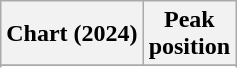<table class="wikitable sortable plainrowheaders" style="text-align:center">
<tr>
<th scope="col">Chart (2024)</th>
<th scope="col">Peak<br>position</th>
</tr>
<tr>
</tr>
<tr>
</tr>
</table>
